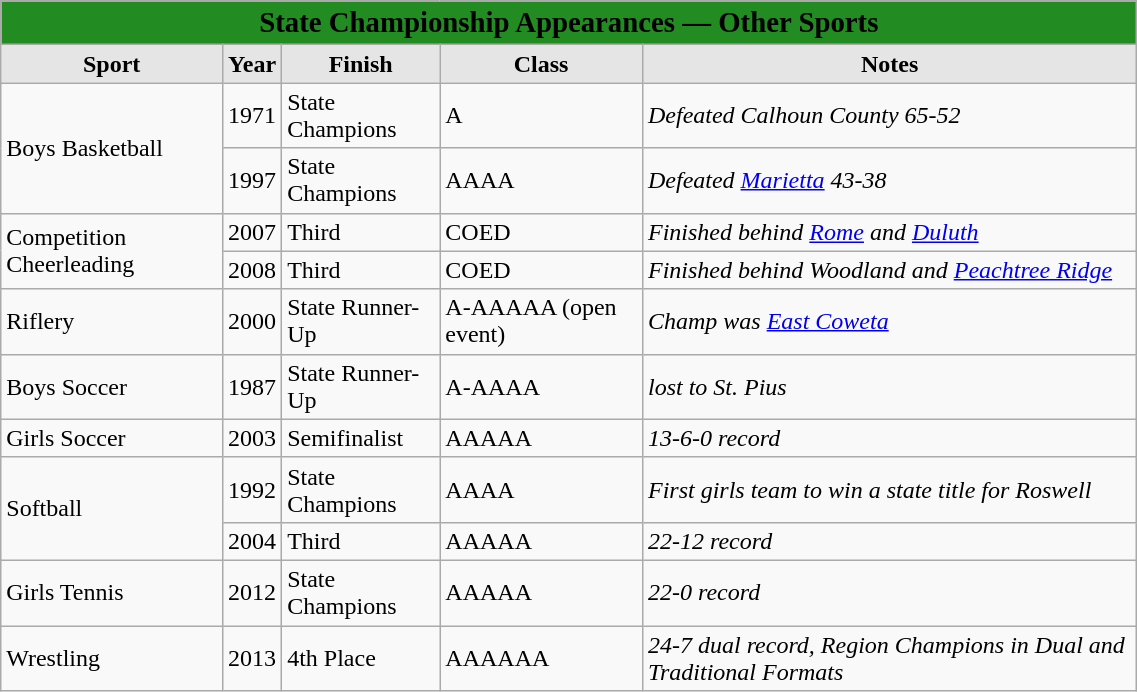<table class="wikitable" width=60%>
<tr>
<td colspan = 7 align=center bgcolor="#228b22"><span><big><strong>State Championship Appearances — Other Sports</strong></big></span></td>
</tr>
<tr>
<td align = center bgcolor="#e5e5e5"><strong>Sport</strong></td>
<td colspan = 1 align=center bgcolor="#e5e5e5"><strong>Year</strong></td>
<td colspan = 1 align=center bgcolor="#e5e5e5"><strong>Finish</strong></td>
<td colspan = 1 align=center bgcolor="#e5e5e5"><strong>Class</strong></td>
<td colspan = 1 align=center bgcolor="#e5e5e5"><strong>Notes</strong></td>
</tr>
<tr>
<td rowspan = "2">Boys Basketball</td>
<td>1971</td>
<td>State Champions</td>
<td>A</td>
<td><em>Defeated Calhoun County 65-52</em></td>
</tr>
<tr>
<td>1997</td>
<td>State Champions</td>
<td>AAAA</td>
<td><em>Defeated <a href='#'>Marietta</a> 43-38</em></td>
</tr>
<tr>
<td rowspan = "2">Competition Cheerleading</td>
<td>2007</td>
<td>Third</td>
<td>COED</td>
<td><em>Finished behind <a href='#'>Rome</a> and <a href='#'>Duluth</a></em></td>
</tr>
<tr>
<td>2008</td>
<td>Third</td>
<td>COED</td>
<td><em>Finished behind Woodland and <a href='#'>Peachtree Ridge</a></em></td>
</tr>
<tr>
<td>Riflery</td>
<td>2000</td>
<td>State Runner-Up</td>
<td>A-AAAAA (open event)</td>
<td><em>Champ was <a href='#'>East Coweta</a></em></td>
</tr>
<tr>
<td>Boys Soccer</td>
<td>1987</td>
<td>State Runner-Up</td>
<td>A-AAAA</td>
<td><em>lost to St. Pius</em></td>
</tr>
<tr>
<td>Girls Soccer</td>
<td>2003</td>
<td>Semifinalist</td>
<td>AAAAA</td>
<td><em>13-6-0 record</em> </td>
</tr>
<tr>
<td rowspan = "2">Softball</td>
<td>1992</td>
<td>State Champions</td>
<td>AAAA</td>
<td><em>First girls team to win a state title for Roswell</em></td>
</tr>
<tr>
<td>2004</td>
<td>Third</td>
<td>AAAAA</td>
<td><em>22-12 record</em> </td>
</tr>
<tr>
<td>Girls Tennis</td>
<td>2012</td>
<td>State Champions</td>
<td>AAAAA</td>
<td><em>22-0 record</em> </td>
</tr>
<tr>
<td>Wrestling</td>
<td>2013</td>
<td>4th Place </td>
<td>AAAAAA</td>
<td><em>24-7 dual record, Region Champions in Dual and Traditional Formats</em> </td>
</tr>
</table>
